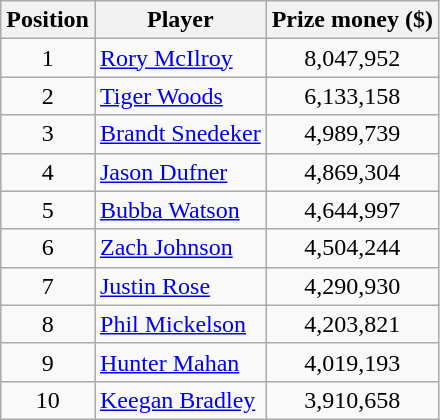<table class="wikitable">
<tr>
<th>Position</th>
<th>Player</th>
<th>Prize money ($)</th>
</tr>
<tr>
<td align=center>1</td>
<td> <a href='#'>Rory McIlroy</a></td>
<td align=center>8,047,952</td>
</tr>
<tr>
<td align=center>2</td>
<td> <a href='#'>Tiger Woods</a></td>
<td align=center>6,133,158</td>
</tr>
<tr>
<td align=center>3</td>
<td> <a href='#'>Brandt Snedeker</a></td>
<td align=center>4,989,739</td>
</tr>
<tr>
<td align=center>4</td>
<td> <a href='#'>Jason Dufner</a></td>
<td align=center>4,869,304</td>
</tr>
<tr>
<td align=center>5</td>
<td> <a href='#'>Bubba Watson</a></td>
<td align=center>4,644,997</td>
</tr>
<tr>
<td align=center>6</td>
<td> <a href='#'>Zach Johnson</a></td>
<td align=center>4,504,244</td>
</tr>
<tr>
<td align=center>7</td>
<td> <a href='#'>Justin Rose</a></td>
<td align=center>4,290,930</td>
</tr>
<tr>
<td align=center>8</td>
<td> <a href='#'>Phil Mickelson</a></td>
<td align=center>4,203,821</td>
</tr>
<tr>
<td align=center>9</td>
<td> <a href='#'>Hunter Mahan</a></td>
<td align=center>4,019,193</td>
</tr>
<tr>
<td align=center>10</td>
<td> <a href='#'>Keegan Bradley</a></td>
<td align=center>3,910,658</td>
</tr>
</table>
